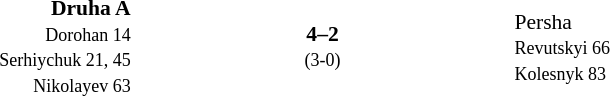<table width=100% cellspacing=1>
<tr>
<th width=20%></th>
<th width=20%></th>
<th width=20%></th>
<th></th>
</tr>
<tr style=font-size:90%>
<td align=right><strong>Druha A</strong><br><small>Dorohan 14</small><br><small>Serhiychuk 21, 45</small><br><small>Nikolayev 63</small></td>
<td align=center><strong>4–2</strong><br><small>(3-0)</small></td>
<td>Persha<br><small>Revutskyi 66</small><br><small>Kolesnyk 83</small></td>
<td></td>
</tr>
</table>
